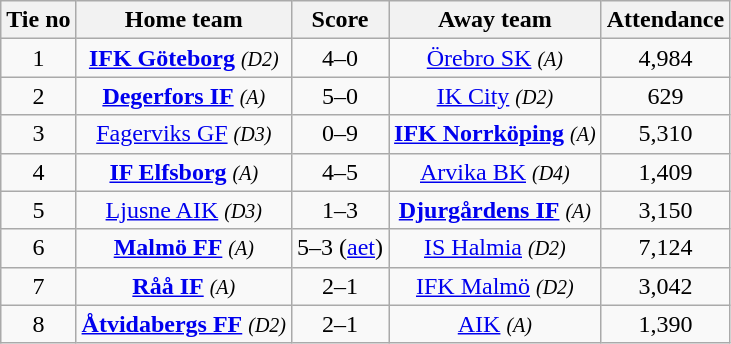<table class="wikitable" style="text-align:center">
<tr>
<th style= width="40px">Tie no</th>
<th style= width="150px">Home team</th>
<th style= width="60px">Score</th>
<th style= width="150px">Away team</th>
<th style= width="30px">Attendance</th>
</tr>
<tr>
<td>1</td>
<td><strong><a href='#'>IFK Göteborg</a></strong> <em><small>(D2)</small></em></td>
<td>4–0</td>
<td><a href='#'>Örebro SK</a> <em><small>(A)</small></em></td>
<td>4,984</td>
</tr>
<tr>
<td>2</td>
<td><strong><a href='#'>Degerfors IF</a></strong> <em><small>(A)</small></em></td>
<td>5–0</td>
<td><a href='#'>IK City</a> <em><small>(D2)</small></em></td>
<td>629</td>
</tr>
<tr>
<td>3</td>
<td><a href='#'>Fagerviks GF</a> <em><small>(D3)</small></em></td>
<td>0–9</td>
<td><strong><a href='#'>IFK Norrköping</a></strong> <em><small>(A)</small></em></td>
<td>5,310</td>
</tr>
<tr>
<td>4</td>
<td><strong><a href='#'>IF Elfsborg</a></strong> <em><small>(A)</small></em></td>
<td>4–5</td>
<td><a href='#'>Arvika BK</a> <em><small>(D4)</small></em></td>
<td>1,409</td>
</tr>
<tr>
<td>5</td>
<td><a href='#'>Ljusne AIK</a> <em><small>(D3)</small></em></td>
<td>1–3</td>
<td><strong><a href='#'>Djurgårdens IF</a></strong> <em><small>(A)</small></em></td>
<td>3,150</td>
</tr>
<tr>
<td>6</td>
<td><strong><a href='#'>Malmö FF</a></strong> <em><small>(A)</small></em></td>
<td>5–3 (<a href='#'>aet</a>)</td>
<td><a href='#'>IS Halmia</a> <em><small>(D2)</small></em></td>
<td>7,124</td>
</tr>
<tr>
<td>7</td>
<td><strong><a href='#'>Råå IF</a></strong> <em><small>(A)</small></em></td>
<td>2–1</td>
<td><a href='#'>IFK Malmö</a> <em><small>(D2)</small></em></td>
<td>3,042</td>
</tr>
<tr>
<td>8</td>
<td><strong><a href='#'>Åtvidabergs FF</a></strong> <em><small>(D2)</small></em></td>
<td>2–1</td>
<td><a href='#'>AIK</a> <em><small>(A)</small></em></td>
<td>1,390</td>
</tr>
</table>
